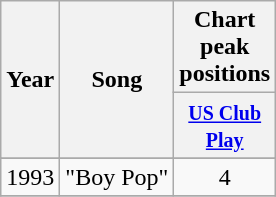<table class="wikitable">
<tr>
<th rowspan="2">Year</th>
<th rowspan="2">Song</th>
<th colspan="1">Chart peak positions</th>
</tr>
<tr>
<th width="55"><small><a href='#'>US Club Play</a></small></th>
</tr>
<tr>
</tr>
<tr>
<td align="center">1993</td>
<td>"Boy Pop"</td>
<td align="center">4</td>
</tr>
<tr>
</tr>
</table>
